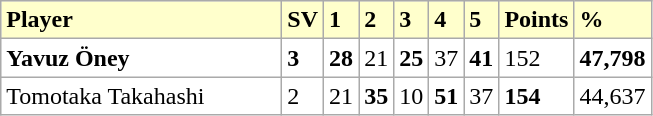<table class="wikitable">
<tr bgcolor="#ffffcc">
<td width=180><strong>Player</strong></td>
<td><strong>SV</strong></td>
<td><strong>1</strong></td>
<td><strong>2</strong></td>
<td><strong>3</strong></td>
<td><strong>4</strong></td>
<td><strong>5</strong></td>
<td><strong>Points</strong></td>
<td><strong>%</strong></td>
</tr>
<tr bgcolor="FFFFFF">
<td> <strong>Yavuz Öney</strong></td>
<td><strong>3</strong></td>
<td><strong>28</strong></td>
<td>21</td>
<td><strong>25</strong></td>
<td>37</td>
<td><strong>41</strong></td>
<td>152</td>
<td><strong>47,798</strong></td>
</tr>
<tr bgcolor="FFFFFF">
<td> Tomotaka Takahashi</td>
<td>2</td>
<td>21</td>
<td><strong>35</strong></td>
<td>10</td>
<td><strong>51</strong></td>
<td>37</td>
<td><strong>154</strong></td>
<td>44,637</td>
</tr>
</table>
